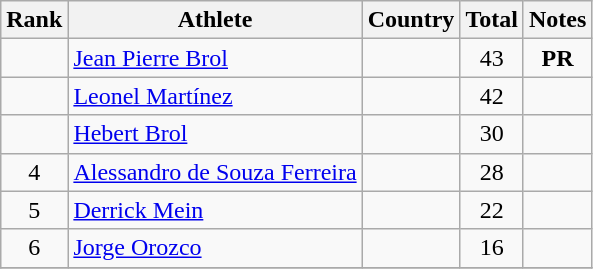<table class="wikitable sortable" style="text-align:center">
<tr>
<th>Rank</th>
<th>Athlete</th>
<th>Country</th>
<th>Total</th>
<th>Notes</th>
</tr>
<tr>
<td></td>
<td align=left><a href='#'>Jean Pierre Brol</a></td>
<td align=left></td>
<td>43</td>
<td><strong>PR</strong></td>
</tr>
<tr>
<td></td>
<td align=left><a href='#'>Leonel Martínez</a></td>
<td align=left></td>
<td>42</td>
<td></td>
</tr>
<tr>
<td></td>
<td align=left><a href='#'>Hebert Brol</a></td>
<td align=left></td>
<td>30</td>
<td></td>
</tr>
<tr>
<td>4</td>
<td align=left><a href='#'>Alessandro de Souza Ferreira</a></td>
<td align=left></td>
<td>28</td>
<td></td>
</tr>
<tr>
<td>5</td>
<td align=left><a href='#'>Derrick Mein</a></td>
<td align=left></td>
<td>22</td>
<td></td>
</tr>
<tr>
<td>6</td>
<td align=left><a href='#'>Jorge Orozco</a></td>
<td align=left></td>
<td>16</td>
<td></td>
</tr>
<tr>
</tr>
</table>
